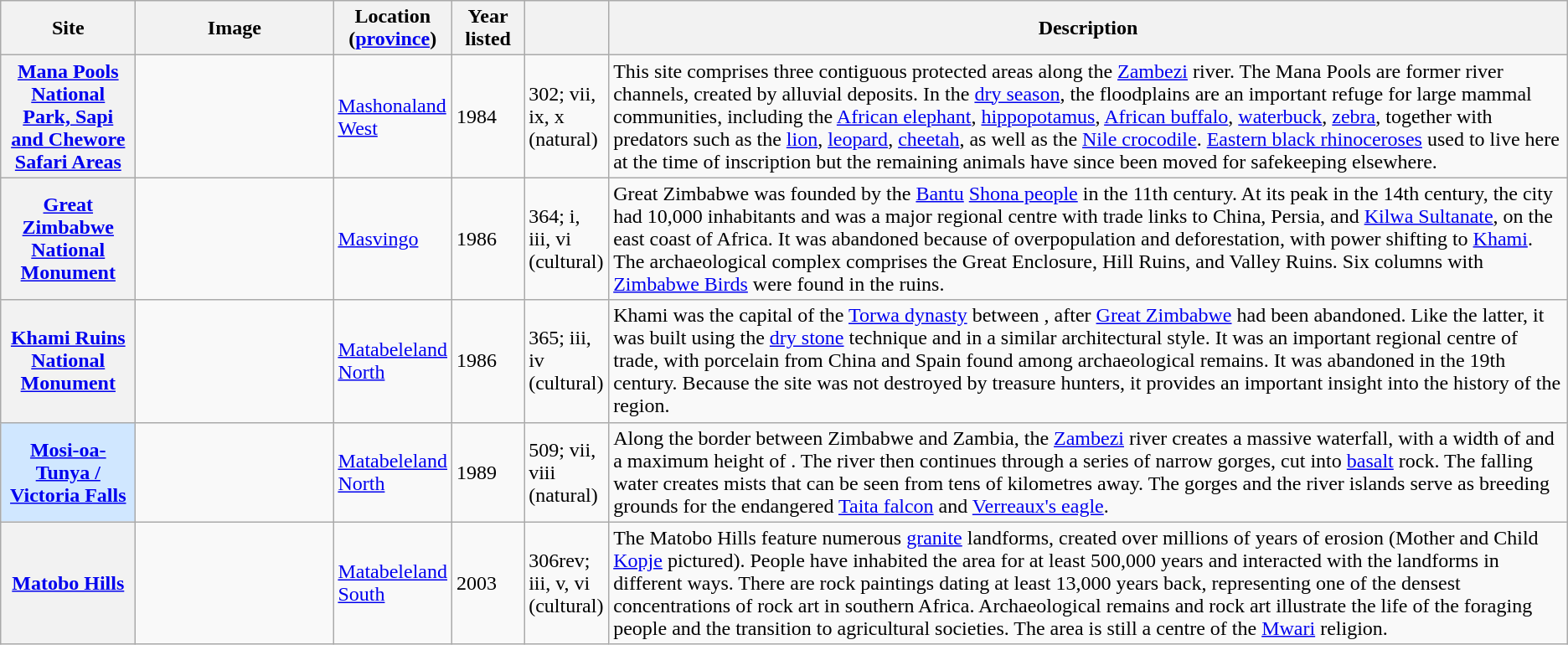<table class="wikitable sortable plainrowheaders">
<tr>
<th style="width:100px;" scope="col">Site</th>
<th class="unsortable"  style="width:150px;" scope="col">Image</th>
<th style="width:80px;" scope="col">Location (<a href='#'>province</a>)</th>
<th style="width:50px;" scope="col">Year listed</th>
<th style="width:60px;" scope="col" data-sort-type="number"></th>
<th scope="col" class="unsortable">Description</th>
</tr>
<tr>
<th scope="row"><a href='#'>Mana Pools National Park, Sapi and Chewore Safari Areas</a></th>
<td></td>
<td><a href='#'>Mashonaland West</a></td>
<td>1984</td>
<td>302; vii, ix, x (natural)</td>
<td>This site comprises three contiguous protected areas along the <a href='#'>Zambezi</a> river. The Mana Pools are former river channels, created by alluvial deposits. In the <a href='#'>dry season</a>, the floodplains are an important refuge for large mammal communities, including the <a href='#'>African elephant</a>, <a href='#'>hippopotamus</a>, <a href='#'>African buffalo</a>, <a href='#'>waterbuck</a>, <a href='#'>zebra</a>, together with predators such as the <a href='#'>lion</a>, <a href='#'>leopard</a>, <a href='#'>cheetah</a>, as well as the <a href='#'>Nile crocodile</a>. <a href='#'>Eastern black rhinoceroses</a> used to live here at the time of inscription but the remaining animals have since been moved for safekeeping elsewhere.</td>
</tr>
<tr>
<th scope="row"><a href='#'>Great Zimbabwe National Monument</a></th>
<td></td>
<td><a href='#'>Masvingo</a></td>
<td>1986</td>
<td>364; i, iii, vi (cultural)</td>
<td>Great Zimbabwe was founded by the <a href='#'>Bantu</a> <a href='#'>Shona people</a> in the 11th century. At its peak in the 14th century, the city had 10,000 inhabitants and was a major regional centre with trade links to China, Persia, and <a href='#'>Kilwa Sultanate</a>, on the east coast of Africa. It was abandoned  because of overpopulation and deforestation, with power shifting to <a href='#'>Khami</a>. The archaeological complex comprises the Great Enclosure, Hill Ruins, and Valley Ruins. Six columns with <a href='#'>Zimbabwe Birds</a> were found in the ruins.</td>
</tr>
<tr>
<th scope="row"><a href='#'>Khami Ruins National Monument</a></th>
<td></td>
<td><a href='#'>Matabeleland North</a></td>
<td>1986</td>
<td>365; iii, iv (cultural)</td>
<td>Khami was the capital of the <a href='#'>Torwa dynasty</a> between , after <a href='#'>Great Zimbabwe</a> had been abandoned. Like the latter, it was built using the <a href='#'>dry stone</a> technique and in a similar architectural style. It was an important regional centre of trade, with porcelain from China and Spain found among archaeological remains. It was abandoned in the 19th century. Because the site was not destroyed by treasure hunters, it provides an important insight into the history of the region.</td>
</tr>
<tr>
<th scope="row" style="background:#D0E7FF;"><a href='#'>Mosi-oa-Tunya / Victoria Falls</a></th>
<td></td>
<td><a href='#'>Matabeleland North</a></td>
<td>1989</td>
<td>509; vii, viii (natural)</td>
<td>Along the border between Zimbabwe and Zambia, the <a href='#'>Zambezi</a> river creates a massive waterfall, with a width of  and a maximum height of . The river then continues through a series of narrow gorges, cut into <a href='#'>basalt</a> rock. The falling water creates mists that can be seen from tens of kilometres away. The gorges and the river islands serve as breeding grounds for the endangered <a href='#'>Taita falcon</a> and <a href='#'>Verreaux's eagle</a>.</td>
</tr>
<tr>
<th scope="row"><a href='#'>Matobo Hills</a></th>
<td></td>
<td><a href='#'>Matabeleland South</a></td>
<td>2003</td>
<td>306rev; iii, v, vi (cultural)</td>
<td>The Matobo Hills feature numerous <a href='#'>granite</a> landforms, created over millions of years of erosion (Mother and Child <a href='#'>Kopje</a> pictured). People have inhabited the area for at least 500,000 years and interacted with the landforms in different ways. There are rock paintings dating at least 13,000 years back, representing one of the densest concentrations of rock art in southern Africa. Archaeological remains and rock art illustrate the life of the foraging people and the transition to agricultural societies. The area is still a centre of the <a href='#'>Mwari</a> religion.</td>
</tr>
</table>
